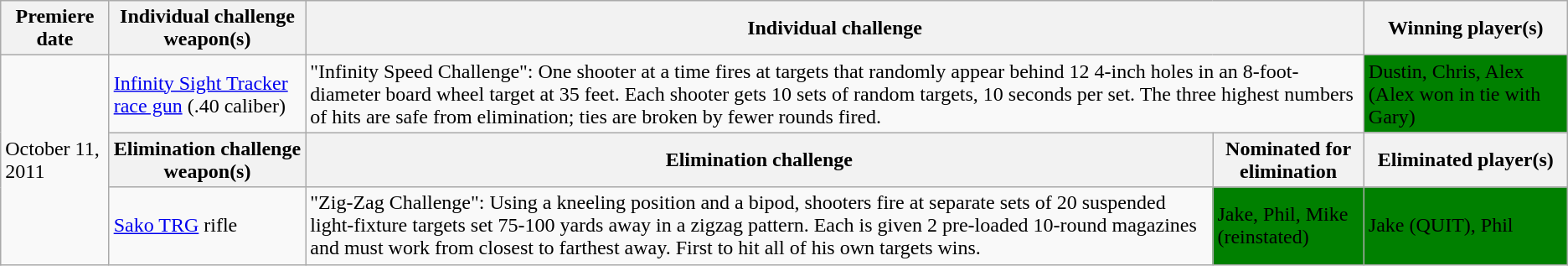<table class="wikitable">
<tr>
<th>Premiere date</th>
<th>Individual challenge weapon(s)</th>
<th colspan="2">Individual challenge</th>
<th>Winning player(s)</th>
</tr>
<tr>
<td rowspan="3">October 11, 2011</td>
<td><a href='#'>Infinity Sight Tracker</a> <a href='#'>race gun</a> (.40 caliber)</td>
<td colspan="2">"Infinity Speed Challenge": One shooter at a time fires at targets that randomly appear behind 12 4-inch holes in an 8-foot-diameter board wheel target at 35 feet. Each shooter gets 10 sets of random targets, 10 seconds per set. The three highest numbers of hits are safe from elimination; ties are broken by fewer rounds fired.</td>
<td style="background:green;"><span>Dustin, Chris, Alex (Alex won in tie with Gary)</span></td>
</tr>
<tr>
<th>Elimination challenge weapon(s)</th>
<th>Elimination challenge</th>
<th>Nominated for elimination</th>
<th>Eliminated player(s)</th>
</tr>
<tr>
<td><a href='#'>Sako TRG</a> rifle</td>
<td>"Zig-Zag Challenge": Using a kneeling position and a bipod, shooters fire at separate sets of 20 suspended light-fixture targets set 75-100 yards away in a zigzag pattern. Each is given 2 pre-loaded 10-round magazines and must work from closest to farthest away. First to hit all of his own targets wins.</td>
<td style="background:green;"><span>Jake, Phil, Mike (reinstated)</span></td>
<td style="background:green;"><span>Jake (QUIT), Phil</span></td>
</tr>
</table>
